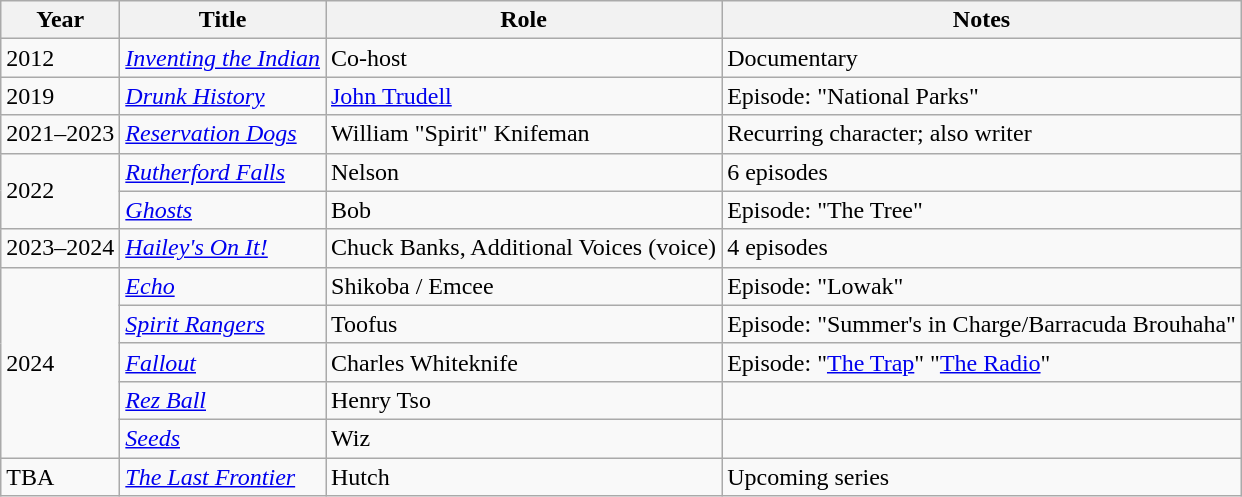<table class="wikitable sortable">
<tr>
<th>Year</th>
<th>Title</th>
<th>Role</th>
<th>Notes</th>
</tr>
<tr>
<td>2012</td>
<td><em><a href='#'>Inventing the Indian</a></em></td>
<td>Co-host</td>
<td>Documentary</td>
</tr>
<tr>
<td>2019</td>
<td><em><a href='#'>Drunk History</a></em></td>
<td><a href='#'>John Trudell</a></td>
<td>Episode: "National Parks"</td>
</tr>
<tr>
<td>2021–2023</td>
<td><em><a href='#'>Reservation Dogs</a></em></td>
<td>William "Spirit" Knifeman</td>
<td>Recurring character; also writer</td>
</tr>
<tr>
<td rowspan="2">2022</td>
<td><em><a href='#'>Rutherford Falls</a></em></td>
<td>Nelson</td>
<td>6 episodes</td>
</tr>
<tr>
<td><em><a href='#'>Ghosts</a></em></td>
<td>Bob</td>
<td>Episode: "The Tree"</td>
</tr>
<tr>
<td>2023–2024</td>
<td><em><a href='#'>Hailey's On It!</a></em></td>
<td>Chuck Banks, Additional Voices (voice)</td>
<td>4 episodes</td>
</tr>
<tr>
<td rowspan="5">2024</td>
<td><em><a href='#'>Echo</a></em></td>
<td>Shikoba / Emcee</td>
<td>Episode: "Lowak"</td>
</tr>
<tr>
<td><em><a href='#'>Spirit Rangers</a></em></td>
<td>Toofus</td>
<td>Episode: "Summer's in Charge/Barracuda Brouhaha"</td>
</tr>
<tr>
<td><em><a href='#'>Fallout</a></em></td>
<td>Charles Whiteknife</td>
<td>Episode: "<a href='#'>The Trap</a>" "<a href='#'>The Radio</a>"</td>
</tr>
<tr>
<td><em><a href='#'>Rez Ball</a></em></td>
<td>Henry Tso</td>
<td></td>
</tr>
<tr>
<td><em><a href='#'>Seeds</a></em></td>
<td>Wiz</td>
<td></td>
</tr>
<tr>
<td>TBA</td>
<td><em><a href='#'>The Last Frontier</a></em></td>
<td>Hutch</td>
<td>Upcoming series</td>
</tr>
</table>
